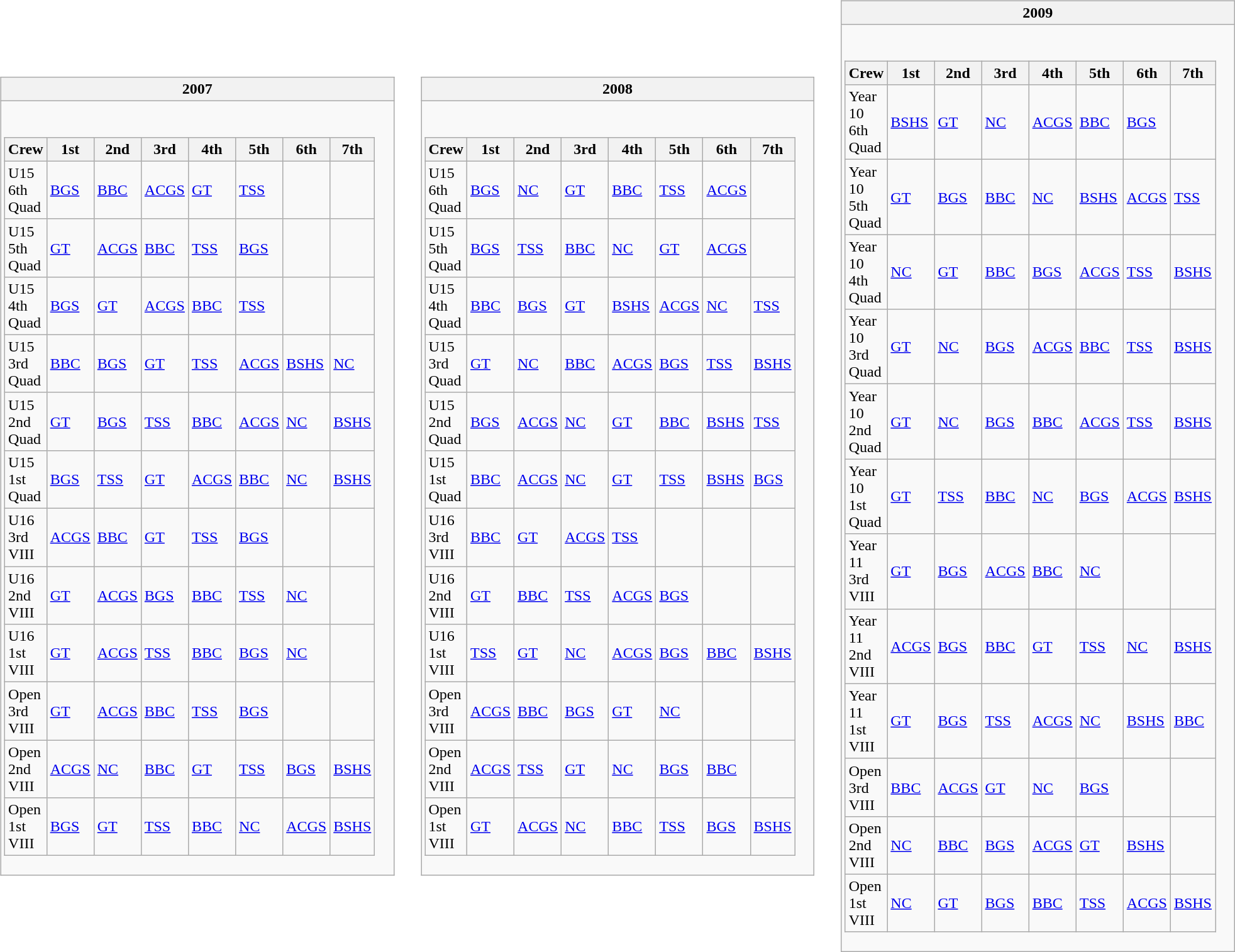<table>
<tr>
<td><br><table class="wikitable collapsible collapsed">
<tr>
<th>2007</th>
</tr>
<tr>
<td><br><table class="wikitable sortable">
<tr>
<th>Crew</th>
<th>1st</th>
<th>2nd</th>
<th>3rd</th>
<th>4th</th>
<th>5th</th>
<th>6th</th>
<th>7th</th>
</tr>
<tr>
<td>U15 6th Quad</td>
<td> <a href='#'>BGS</a></td>
<td> <a href='#'>BBC</a></td>
<td> <a href='#'>ACGS</a></td>
<td> <a href='#'>GT</a></td>
<td> <a href='#'>TSS</a></td>
<td></td>
<td></td>
</tr>
<tr>
<td>U15 5th Quad</td>
<td> <a href='#'>GT</a></td>
<td> <a href='#'>ACGS</a></td>
<td> <a href='#'>BBC</a></td>
<td> <a href='#'>TSS</a></td>
<td> <a href='#'>BGS</a></td>
<td></td>
<td></td>
</tr>
<tr>
<td>U15 4th Quad</td>
<td> <a href='#'>BGS</a></td>
<td> <a href='#'>GT</a></td>
<td> <a href='#'>ACGS</a></td>
<td> <a href='#'>BBC</a></td>
<td> <a href='#'>TSS</a></td>
<td></td>
</tr>
<tr>
<td>U15 3rd Quad</td>
<td> <a href='#'>BBC</a></td>
<td> <a href='#'>BGS</a></td>
<td> <a href='#'>GT</a></td>
<td> <a href='#'>TSS</a></td>
<td> <a href='#'>ACGS</a></td>
<td> <a href='#'>BSHS</a></td>
<td> <a href='#'>NC</a></td>
</tr>
<tr>
<td>U15 2nd Quad</td>
<td> <a href='#'>GT</a></td>
<td> <a href='#'>BGS</a></td>
<td> <a href='#'>TSS</a></td>
<td> <a href='#'>BBC</a></td>
<td> <a href='#'>ACGS</a></td>
<td> <a href='#'>NC</a></td>
<td> <a href='#'>BSHS</a></td>
</tr>
<tr>
<td>U15 1st Quad</td>
<td> <a href='#'>BGS</a></td>
<td> <a href='#'>TSS</a></td>
<td> <a href='#'>GT</a></td>
<td> <a href='#'>ACGS</a></td>
<td> <a href='#'>BBC</a></td>
<td> <a href='#'>NC</a></td>
<td> <a href='#'>BSHS</a></td>
</tr>
<tr>
<td>U16 3rd VIII</td>
<td> <a href='#'>ACGS</a></td>
<td> <a href='#'>BBC</a></td>
<td> <a href='#'>GT</a></td>
<td> <a href='#'>TSS</a></td>
<td> <a href='#'>BGS</a></td>
<td></td>
<td></td>
</tr>
<tr>
<td>U16 2nd VIII</td>
<td> <a href='#'>GT</a></td>
<td> <a href='#'>ACGS</a></td>
<td> <a href='#'>BGS</a></td>
<td> <a href='#'>BBC</a></td>
<td> <a href='#'>TSS</a></td>
<td> <a href='#'>NC</a></td>
<td></td>
</tr>
<tr>
<td>U16 1st VIII</td>
<td> <a href='#'>GT</a></td>
<td> <a href='#'>ACGS</a></td>
<td> <a href='#'>TSS</a></td>
<td> <a href='#'>BBC</a></td>
<td> <a href='#'>BGS</a></td>
<td> <a href='#'>NC</a></td>
<td></td>
</tr>
<tr>
<td>Open 3rd VIII</td>
<td> <a href='#'>GT</a></td>
<td> <a href='#'>ACGS</a></td>
<td> <a href='#'>BBC</a></td>
<td> <a href='#'>TSS</a></td>
<td> <a href='#'>BGS</a></td>
<td></td>
<td></td>
</tr>
<tr>
<td>Open 2nd VIII</td>
<td> <a href='#'>ACGS</a></td>
<td> <a href='#'>NC</a></td>
<td> <a href='#'>BBC</a></td>
<td> <a href='#'>GT</a></td>
<td> <a href='#'>TSS</a></td>
<td> <a href='#'>BGS</a></td>
<td> <a href='#'>BSHS</a></td>
</tr>
<tr>
<td>Open 1st VIII</td>
<td> <a href='#'>BGS</a></td>
<td> <a href='#'>GT</a></td>
<td> <a href='#'>TSS</a></td>
<td> <a href='#'>BBC</a></td>
<td> <a href='#'>NC</a></td>
<td> <a href='#'>ACGS</a></td>
<td> <a href='#'>BSHS</a></td>
</tr>
</table>
</td>
</tr>
</table>
</td>
<td width="20px"> </td>
<td><br><table class="wikitable collapsible collapsed">
<tr>
<th>2008</th>
</tr>
<tr>
<td><br><table class="wikitable sortable">
<tr>
<th>Crew</th>
<th>1st</th>
<th>2nd</th>
<th>3rd</th>
<th>4th</th>
<th>5th</th>
<th>6th</th>
<th>7th</th>
</tr>
<tr>
<td>U15 6th Quad</td>
<td> <a href='#'>BGS</a></td>
<td> <a href='#'>NC</a></td>
<td> <a href='#'>GT</a></td>
<td> <a href='#'>BBC</a></td>
<td> <a href='#'>TSS</a></td>
<td> <a href='#'>ACGS</a></td>
<td></td>
</tr>
<tr>
<td>U15 5th Quad</td>
<td> <a href='#'>BGS</a></td>
<td> <a href='#'>TSS</a></td>
<td> <a href='#'>BBC</a></td>
<td> <a href='#'>NC</a></td>
<td> <a href='#'>GT</a></td>
<td> <a href='#'>ACGS</a></td>
<td></td>
</tr>
<tr>
<td>U15 4th Quad</td>
<td> <a href='#'>BBC</a></td>
<td> <a href='#'>BGS</a></td>
<td> <a href='#'>GT</a></td>
<td> <a href='#'>BSHS</a></td>
<td> <a href='#'>ACGS</a></td>
<td> <a href='#'>NC</a></td>
<td> <a href='#'>TSS</a></td>
</tr>
<tr>
<td>U15 3rd Quad</td>
<td> <a href='#'>GT</a></td>
<td> <a href='#'>NC</a></td>
<td> <a href='#'>BBC</a></td>
<td> <a href='#'>ACGS</a></td>
<td> <a href='#'>BGS</a></td>
<td> <a href='#'>TSS</a></td>
<td> <a href='#'>BSHS</a></td>
</tr>
<tr>
<td>U15 2nd Quad</td>
<td> <a href='#'>BGS</a></td>
<td> <a href='#'>ACGS</a></td>
<td> <a href='#'>NC</a></td>
<td> <a href='#'>GT</a></td>
<td> <a href='#'>BBC</a></td>
<td> <a href='#'>BSHS</a></td>
<td> <a href='#'>TSS</a></td>
</tr>
<tr>
<td>U15 1st Quad</td>
<td> <a href='#'>BBC</a></td>
<td> <a href='#'>ACGS</a></td>
<td> <a href='#'>NC</a></td>
<td> <a href='#'>GT</a></td>
<td> <a href='#'>TSS</a></td>
<td> <a href='#'>BSHS</a></td>
<td> <a href='#'>BGS</a></td>
</tr>
<tr>
<td>U16 3rd VIII</td>
<td> <a href='#'>BBC</a></td>
<td> <a href='#'>GT</a></td>
<td> <a href='#'>ACGS</a></td>
<td> <a href='#'>TSS</a></td>
<td></td>
<td></td>
<td></td>
</tr>
<tr>
<td>U16 2nd VIII</td>
<td> <a href='#'>GT</a></td>
<td> <a href='#'>BBC</a></td>
<td> <a href='#'>TSS</a></td>
<td> <a href='#'>ACGS</a></td>
<td> <a href='#'>BGS</a></td>
<td></td>
<td></td>
</tr>
<tr>
<td>U16 1st VIII</td>
<td> <a href='#'>TSS</a></td>
<td> <a href='#'>GT</a></td>
<td> <a href='#'>NC</a></td>
<td> <a href='#'>ACGS</a></td>
<td> <a href='#'>BGS</a></td>
<td> <a href='#'>BBC</a></td>
<td> <a href='#'>BSHS</a></td>
</tr>
<tr>
<td>Open 3rd VIII</td>
<td> <a href='#'>ACGS</a></td>
<td> <a href='#'>BBC</a></td>
<td> <a href='#'>BGS</a></td>
<td> <a href='#'>GT</a></td>
<td> <a href='#'>NC</a></td>
<td></td>
<td></td>
</tr>
<tr>
<td>Open 2nd VIII</td>
<td> <a href='#'>ACGS</a></td>
<td> <a href='#'>TSS</a></td>
<td> <a href='#'>GT</a></td>
<td> <a href='#'>NC</a></td>
<td> <a href='#'>BGS</a></td>
<td> <a href='#'>BBC</a></td>
<td></td>
</tr>
<tr>
<td>Open 1st VIII</td>
<td> <a href='#'>GT</a></td>
<td> <a href='#'>ACGS</a></td>
<td> <a href='#'>NC</a></td>
<td> <a href='#'>BBC</a></td>
<td> <a href='#'>TSS</a></td>
<td> <a href='#'>BGS</a></td>
<td> <a href='#'>BSHS</a></td>
</tr>
</table>
</td>
</tr>
</table>
</td>
<td width="20px"> </td>
<td><br><table class="wikitable collapsible collapsed">
<tr>
<th>2009</th>
</tr>
<tr>
<td><br><table class="wikitable sortable">
<tr>
<th>Crew</th>
<th>1st</th>
<th>2nd</th>
<th>3rd</th>
<th>4th</th>
<th>5th</th>
<th>6th</th>
<th>7th</th>
</tr>
<tr>
<td>Year 10 6th Quad</td>
<td> <a href='#'>BSHS</a></td>
<td> <a href='#'>GT</a></td>
<td> <a href='#'>NC</a></td>
<td> <a href='#'>ACGS</a></td>
<td> <a href='#'>BBC</a></td>
<td> <a href='#'>BGS</a></td>
<td></td>
</tr>
<tr>
<td>Year 10 5th Quad</td>
<td> <a href='#'>GT</a></td>
<td> <a href='#'>BGS</a></td>
<td> <a href='#'>BBC</a></td>
<td> <a href='#'>NC</a></td>
<td> <a href='#'>BSHS</a></td>
<td> <a href='#'>ACGS</a></td>
<td> <a href='#'>TSS</a></td>
</tr>
<tr>
<td>Year 10 4th Quad</td>
<td> <a href='#'>NC</a></td>
<td> <a href='#'>GT</a></td>
<td> <a href='#'>BBC</a></td>
<td> <a href='#'>BGS</a></td>
<td> <a href='#'>ACGS</a></td>
<td> <a href='#'>TSS</a></td>
<td> <a href='#'>BSHS</a></td>
</tr>
<tr>
<td>Year 10 3rd Quad</td>
<td> <a href='#'>GT</a></td>
<td> <a href='#'>NC</a></td>
<td> <a href='#'>BGS</a></td>
<td> <a href='#'>ACGS</a></td>
<td> <a href='#'>BBC</a></td>
<td> <a href='#'>TSS</a></td>
<td> <a href='#'>BSHS</a></td>
</tr>
<tr>
<td>Year 10 2nd Quad</td>
<td> <a href='#'>GT</a></td>
<td> <a href='#'>NC</a></td>
<td> <a href='#'>BGS</a></td>
<td> <a href='#'>BBC</a></td>
<td> <a href='#'>ACGS</a></td>
<td> <a href='#'>TSS</a></td>
<td> <a href='#'>BSHS</a></td>
</tr>
<tr>
<td>Year 10 1st Quad</td>
<td> <a href='#'>GT</a></td>
<td> <a href='#'>TSS</a></td>
<td> <a href='#'>BBC</a></td>
<td> <a href='#'>NC</a></td>
<td> <a href='#'>BGS</a></td>
<td> <a href='#'>ACGS</a></td>
<td> <a href='#'>BSHS</a></td>
</tr>
<tr>
<td>Year 11 3rd VIII</td>
<td> <a href='#'>GT</a></td>
<td> <a href='#'>BGS</a></td>
<td> <a href='#'>ACGS</a></td>
<td> <a href='#'>BBC</a></td>
<td> <a href='#'>NC</a></td>
<td></td>
<td></td>
</tr>
<tr>
<td>Year 11 2nd VIII</td>
<td> <a href='#'>ACGS</a></td>
<td> <a href='#'>BGS</a></td>
<td> <a href='#'>BBC</a></td>
<td> <a href='#'>GT</a></td>
<td> <a href='#'>TSS</a></td>
<td> <a href='#'>NC</a></td>
<td> <a href='#'>BSHS</a></td>
</tr>
<tr>
<td>Year 11 1st VIII</td>
<td> <a href='#'>GT</a></td>
<td> <a href='#'>BGS</a></td>
<td> <a href='#'>TSS</a></td>
<td> <a href='#'>ACGS</a></td>
<td> <a href='#'>NC</a></td>
<td> <a href='#'>BSHS</a></td>
<td> <a href='#'>BBC</a></td>
</tr>
<tr>
<td>Open 3rd VIII</td>
<td> <a href='#'>BBC</a></td>
<td> <a href='#'>ACGS</a></td>
<td> <a href='#'>GT</a></td>
<td> <a href='#'>NC</a></td>
<td> <a href='#'>BGS</a></td>
<td></td>
<td></td>
</tr>
<tr>
<td>Open 2nd VIII</td>
<td> <a href='#'>NC</a></td>
<td> <a href='#'>BBC</a></td>
<td> <a href='#'>BGS</a></td>
<td> <a href='#'>ACGS</a></td>
<td> <a href='#'>GT</a></td>
<td> <a href='#'>BSHS</a></td>
<td></td>
</tr>
<tr>
<td>Open 1st VIII</td>
<td> <a href='#'>NC</a></td>
<td> <a href='#'>GT</a></td>
<td> <a href='#'>BGS</a></td>
<td> <a href='#'>BBC</a></td>
<td> <a href='#'>TSS</a></td>
<td> <a href='#'>ACGS</a></td>
<td> <a href='#'>BSHS</a></td>
</tr>
</table>
</td>
</tr>
</table>
</td>
</tr>
</table>
